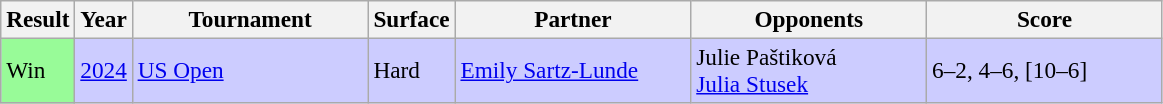<table class="wikitable" style=font-size:97%>
<tr>
<th>Result</th>
<th>Year</th>
<th width=150>Tournament</th>
<th>Surface</th>
<th width=150>Partner</th>
<th width=150>Opponents</th>
<th width=150>Score</th>
</tr>
<tr style="background:#ccf;">
<td bgcolor=98fb98>Win</td>
<td><a href='#'>2024</a></td>
<td><a href='#'>US Open</a></td>
<td>Hard</td>
<td> <a href='#'>Emily Sartz-Lunde</a></td>
<td> Julie Paštiková <br> <a href='#'>Julia Stusek</a></td>
<td>6–2, 4–6, [10–6]</td>
</tr>
</table>
